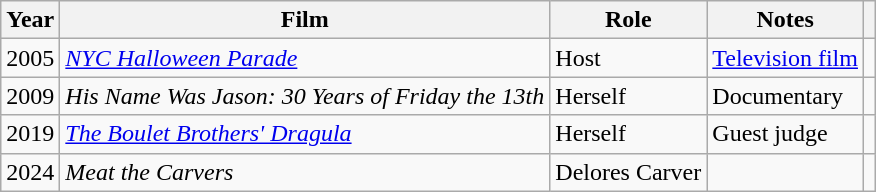<table class="wikitable">
<tr>
<th>Year</th>
<th>Film</th>
<th>Role</th>
<th>Notes</th>
<th class=unsortable></th>
</tr>
<tr>
<td>2005</td>
<td><em><a href='#'>NYC Halloween Parade</a></em></td>
<td>Host</td>
<td><a href='#'>Television film</a></td>
<td></td>
</tr>
<tr>
<td>2009</td>
<td><em>His Name Was Jason: 30 Years of Friday the 13th</em></td>
<td>Herself</td>
<td>Documentary</td>
<td></td>
</tr>
<tr>
<td>2019</td>
<td><em><a href='#'>The Boulet Brothers' Dragula</a></em></td>
<td>Herself</td>
<td>Guest judge</td>
<td></td>
</tr>
<tr>
<td>2024</td>
<td><em>Meat the Carvers</em></td>
<td>Delores Carver</td>
<td></td>
</tr>
</table>
